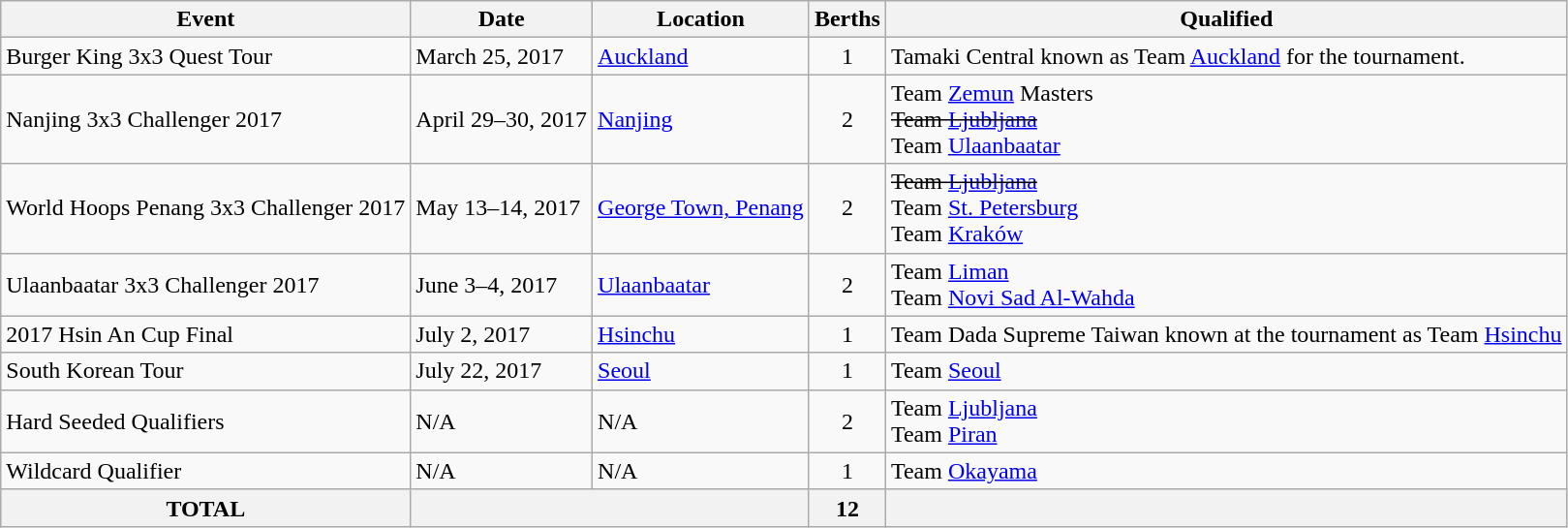<table class="wikitable">
<tr>
<th>Event</th>
<th>Date</th>
<th>Location</th>
<th>Berths</th>
<th>Qualified</th>
</tr>
<tr>
<td>Burger King 3x3 Quest Tour</td>
<td>March 25, 2017</td>
<td> <a href='#'>Auckland</a></td>
<td align=center>1</td>
<td> Tamaki Central known as Team <a href='#'>Auckland</a> for the tournament.</td>
</tr>
<tr>
<td>Nanjing 3x3 Challenger 2017</td>
<td>April 29–30, 2017</td>
<td> <a href='#'>Nanjing</a></td>
<td align=center>2</td>
<td> Team <a href='#'>Zemun</a> Masters<br><s> Team <a href='#'>Ljubljana</a></s><br> Team <a href='#'>Ulaanbaatar</a></td>
</tr>
<tr>
<td>World Hoops Penang 3x3 Challenger 2017</td>
<td>May 13–14, 2017</td>
<td> <a href='#'>George Town, Penang</a></td>
<td align=center>2</td>
<td><s> Team <a href='#'>Ljubljana</a></s><br> Team <a href='#'>St. Petersburg</a><br> Team <a href='#'>Kraków</a></td>
</tr>
<tr>
<td>Ulaanbaatar 3x3 Challenger 2017</td>
<td>June 3–4, 2017</td>
<td> <a href='#'>Ulaanbaatar</a></td>
<td align=center>2</td>
<td> Team <a href='#'>Liman</a><br> Team <a href='#'>Novi Sad Al-Wahda</a></td>
</tr>
<tr>
<td>2017 Hsin An Cup Final</td>
<td>July 2, 2017</td>
<td> <a href='#'>Hsinchu</a></td>
<td align=center>1</td>
<td> Team Dada Supreme Taiwan known at the tournament as Team <a href='#'>Hsinchu</a></td>
</tr>
<tr>
<td>South Korean Tour</td>
<td>July 22, 2017</td>
<td> <a href='#'>Seoul</a></td>
<td align=center>1</td>
<td> Team <a href='#'>Seoul</a></td>
</tr>
<tr>
<td>Hard Seeded Qualifiers</td>
<td>N/A</td>
<td>N/A</td>
<td align=center>2</td>
<td> Team <a href='#'>Ljubljana</a><br> Team <a href='#'>Piran</a></td>
</tr>
<tr>
<td>Wildcard Qualifier</td>
<td>N/A</td>
<td>N/A</td>
<td align=center>1</td>
<td> Team <a href='#'>Okayama</a></td>
</tr>
<tr>
<th>TOTAL</th>
<th colspan="2"></th>
<th>12</th>
<th></th>
</tr>
</table>
